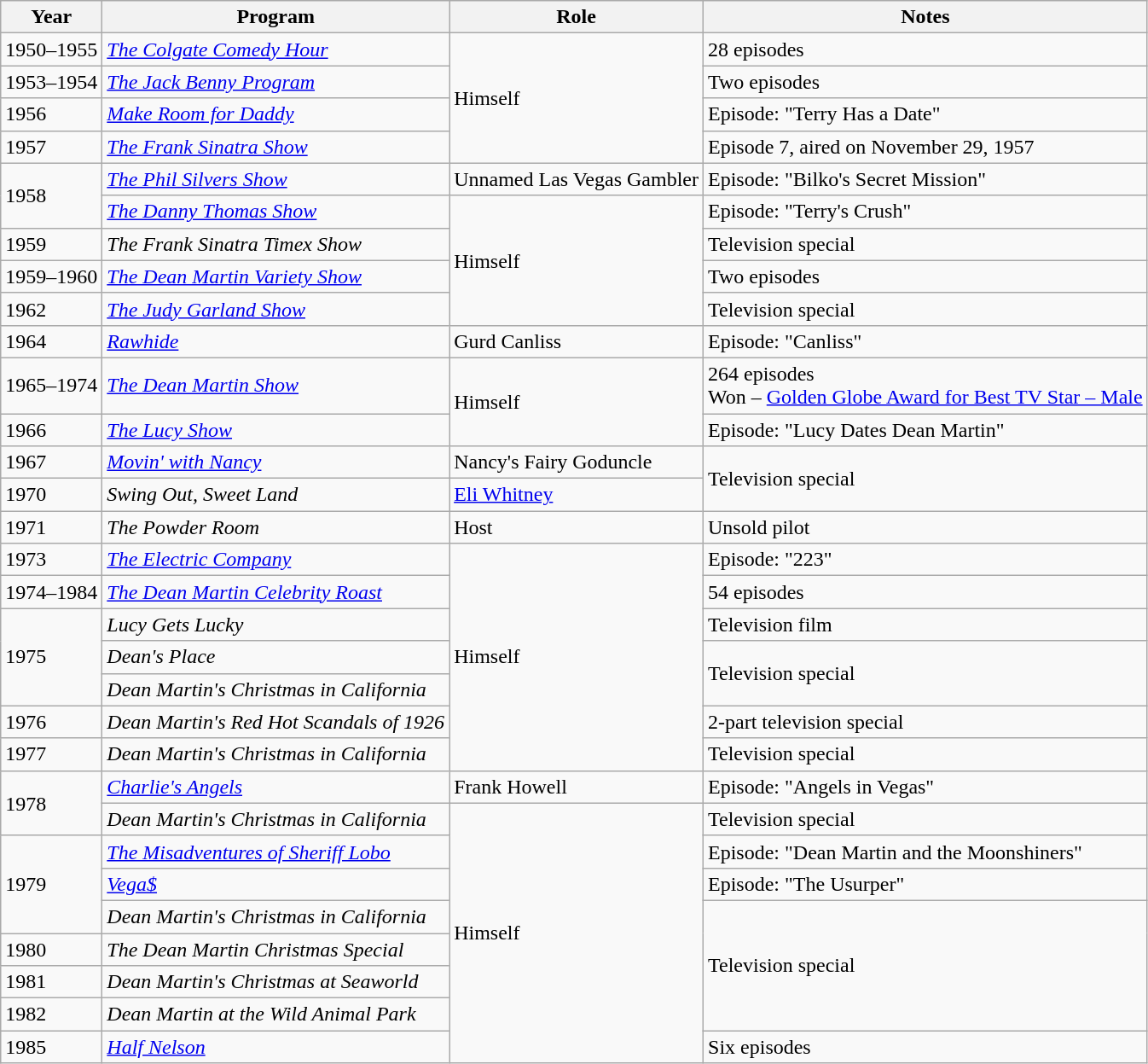<table class="wikitable">
<tr>
<th>Year</th>
<th>Program</th>
<th>Role</th>
<th>Notes</th>
</tr>
<tr>
<td>1950–1955</td>
<td><em><a href='#'>The Colgate Comedy Hour</a></em></td>
<td rowspan="4">Himself</td>
<td>28 episodes</td>
</tr>
<tr>
<td>1953–1954</td>
<td><em><a href='#'>The Jack Benny Program</a></em></td>
<td>Two episodes</td>
</tr>
<tr>
<td>1956</td>
<td><em><a href='#'>Make Room for Daddy</a></em></td>
<td>Episode: "Terry Has a Date"</td>
</tr>
<tr>
<td>1957</td>
<td><em><a href='#'>The Frank Sinatra Show</a></em></td>
<td>Episode 7, aired on November 29, 1957</td>
</tr>
<tr>
<td rowspan="2">1958</td>
<td><em><a href='#'>The Phil Silvers Show</a></em></td>
<td>Unnamed Las Vegas Gambler</td>
<td>Episode: "Bilko's Secret Mission"</td>
</tr>
<tr>
<td><em><a href='#'>The Danny Thomas Show</a></em></td>
<td rowspan="4">Himself</td>
<td>Episode: "Terry's Crush"</td>
</tr>
<tr>
<td>1959</td>
<td><em>The Frank Sinatra Timex Show</em></td>
<td>Television special</td>
</tr>
<tr>
<td>1959–1960</td>
<td><em><a href='#'>The Dean Martin Variety Show</a></em></td>
<td>Two episodes</td>
</tr>
<tr>
<td>1962</td>
<td><em><a href='#'>The Judy Garland Show</a></em></td>
<td>Television special</td>
</tr>
<tr>
<td>1964</td>
<td><em><a href='#'>Rawhide</a></em></td>
<td>Gurd Canliss</td>
<td>Episode: "Canliss"</td>
</tr>
<tr>
<td>1965–1974</td>
<td><em><a href='#'>The Dean Martin Show</a></em></td>
<td rowspan="2">Himself</td>
<td>264 episodes<br>Won – <a href='#'>Golden Globe Award for Best TV Star – Male</a></td>
</tr>
<tr>
<td>1966</td>
<td><em><a href='#'>The Lucy Show</a></em></td>
<td>Episode: "Lucy Dates Dean Martin"</td>
</tr>
<tr>
<td>1967</td>
<td><em><a href='#'>Movin' with Nancy</a></em></td>
<td>Nancy's Fairy Goduncle</td>
<td rowspan="2">Television special</td>
</tr>
<tr>
<td>1970</td>
<td><em>Swing Out, Sweet Land</em></td>
<td><a href='#'>Eli Whitney</a></td>
</tr>
<tr>
<td>1971</td>
<td><em>The Powder Room</em></td>
<td>Host</td>
<td>Unsold pilot</td>
</tr>
<tr>
<td>1973</td>
<td><em><a href='#'>The Electric Company</a></em></td>
<td rowspan="7">Himself</td>
<td>Episode: "223"</td>
</tr>
<tr>
<td>1974–1984</td>
<td><em><a href='#'>The Dean Martin Celebrity Roast</a></em></td>
<td>54 episodes</td>
</tr>
<tr>
<td rowspan="3">1975</td>
<td><em>Lucy Gets Lucky</em></td>
<td>Television film</td>
</tr>
<tr>
<td><em>Dean's Place</em></td>
<td rowspan="2">Television special</td>
</tr>
<tr>
<td><em>Dean Martin's Christmas in California</em></td>
</tr>
<tr>
<td>1976</td>
<td><em>Dean Martin's Red Hot Scandals of 1926</em></td>
<td>2-part television special</td>
</tr>
<tr>
<td>1977</td>
<td><em>Dean Martin's Christmas in California</em></td>
<td>Television special</td>
</tr>
<tr>
<td rowspan="2">1978</td>
<td><em><a href='#'>Charlie's Angels</a></em></td>
<td>Frank Howell</td>
<td>Episode: "Angels in Vegas"</td>
</tr>
<tr>
<td><em>Dean Martin's Christmas in California</em></td>
<td rowspan="8">Himself</td>
<td>Television special</td>
</tr>
<tr>
<td rowspan="3">1979</td>
<td><em><a href='#'>The Misadventures of Sheriff Lobo</a></em></td>
<td>Episode: "Dean Martin and the Moonshiners"</td>
</tr>
<tr>
<td><em><a href='#'>Vega$</a></em></td>
<td>Episode: "The Usurper"</td>
</tr>
<tr>
<td><em>Dean Martin's Christmas in California</em></td>
<td rowspan="4">Television special</td>
</tr>
<tr>
<td>1980</td>
<td><em>The Dean Martin Christmas Special</em></td>
</tr>
<tr>
<td>1981</td>
<td><em>Dean Martin's Christmas at Seaworld</em></td>
</tr>
<tr>
<td>1982</td>
<td><em>Dean Martin at the Wild Animal Park</em></td>
</tr>
<tr>
<td>1985</td>
<td><em><a href='#'>Half Nelson</a></em></td>
<td>Six episodes</td>
</tr>
</table>
